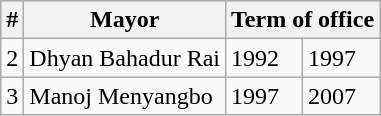<table class="wikitable">
<tr>
<th>#</th>
<th>Mayor</th>
<th Colspan="2">Term of office</th>
</tr>
<tr>
<td>2</td>
<td>Dhyan Bahadur Rai</td>
<td>1992</td>
<td>1997</td>
</tr>
<tr>
<td>3</td>
<td>Manoj Menyangbo</td>
<td>1997</td>
<td>2007</td>
</tr>
</table>
